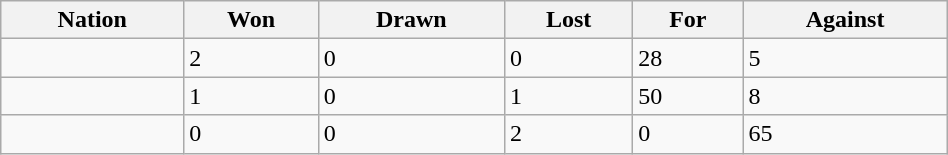<table class="wikitable" style="width:50%" align=center>
<tr>
<th>Nation</th>
<th>Won</th>
<th>Drawn</th>
<th>Lost</th>
<th>For</th>
<th>Against</th>
</tr>
<tr>
<td></td>
<td>2</td>
<td>0</td>
<td>0</td>
<td>28</td>
<td>5</td>
</tr>
<tr>
<td></td>
<td>1</td>
<td>0</td>
<td>1</td>
<td>50</td>
<td>8</td>
</tr>
<tr>
<td></td>
<td>0</td>
<td>0</td>
<td>2</td>
<td>0</td>
<td>65</td>
</tr>
</table>
